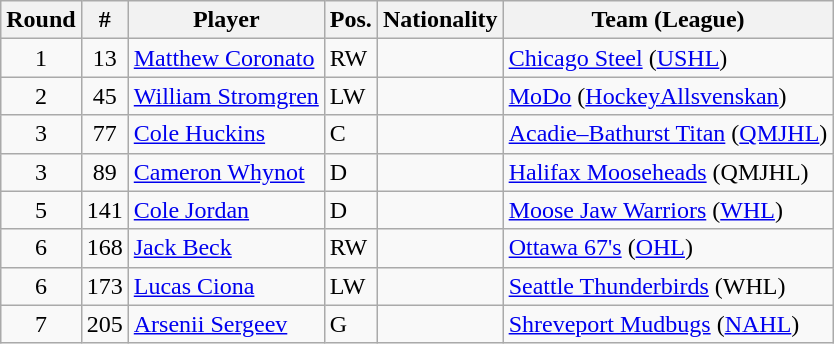<table class="wikitable">
<tr>
<th>Round</th>
<th>#</th>
<th>Player</th>
<th>Pos.</th>
<th>Nationality</th>
<th>Team (League)</th>
</tr>
<tr>
<td style="text-align:center;">1</td>
<td style="text-align:center;">13</td>
<td><a href='#'>Matthew Coronato</a></td>
<td>RW</td>
<td></td>
<td><a href='#'>Chicago Steel</a> (<a href='#'>USHL</a>)</td>
</tr>
<tr>
<td style="text-align:center;">2</td>
<td style="text-align:center;">45</td>
<td><a href='#'>William Stromgren</a></td>
<td>LW</td>
<td></td>
<td><a href='#'>MoDo</a> (<a href='#'>HockeyAllsvenskan</a>)</td>
</tr>
<tr>
<td style="text-align:center;">3</td>
<td style="text-align:center;">77</td>
<td><a href='#'>Cole Huckins</a></td>
<td>C</td>
<td></td>
<td><a href='#'>Acadie–Bathurst Titan</a> (<a href='#'>QMJHL</a>)</td>
</tr>
<tr>
<td style="text-align:center;">3</td>
<td style="text-align:center;">89</td>
<td><a href='#'>Cameron Whynot</a></td>
<td>D</td>
<td></td>
<td><a href='#'>Halifax Mooseheads</a> (QMJHL)</td>
</tr>
<tr>
<td style="text-align:center;">5</td>
<td style="text-align:center;">141</td>
<td><a href='#'>Cole Jordan</a></td>
<td>D</td>
<td></td>
<td><a href='#'>Moose Jaw Warriors</a> (<a href='#'>WHL</a>)</td>
</tr>
<tr>
<td style="text-align:center;">6</td>
<td style="text-align:center;">168</td>
<td><a href='#'>Jack Beck</a></td>
<td>RW</td>
<td></td>
<td><a href='#'>Ottawa 67's</a> (<a href='#'>OHL</a>)</td>
</tr>
<tr>
<td style="text-align:center;">6</td>
<td style="text-align:center;">173</td>
<td><a href='#'>Lucas Ciona</a></td>
<td>LW</td>
<td></td>
<td><a href='#'>Seattle Thunderbirds</a> (WHL)</td>
</tr>
<tr>
<td style="text-align:center;">7</td>
<td style="text-align:center;">205</td>
<td><a href='#'>Arsenii Sergeev</a></td>
<td>G</td>
<td></td>
<td><a href='#'>Shreveport Mudbugs</a> (<a href='#'>NAHL</a>)</td>
</tr>
</table>
